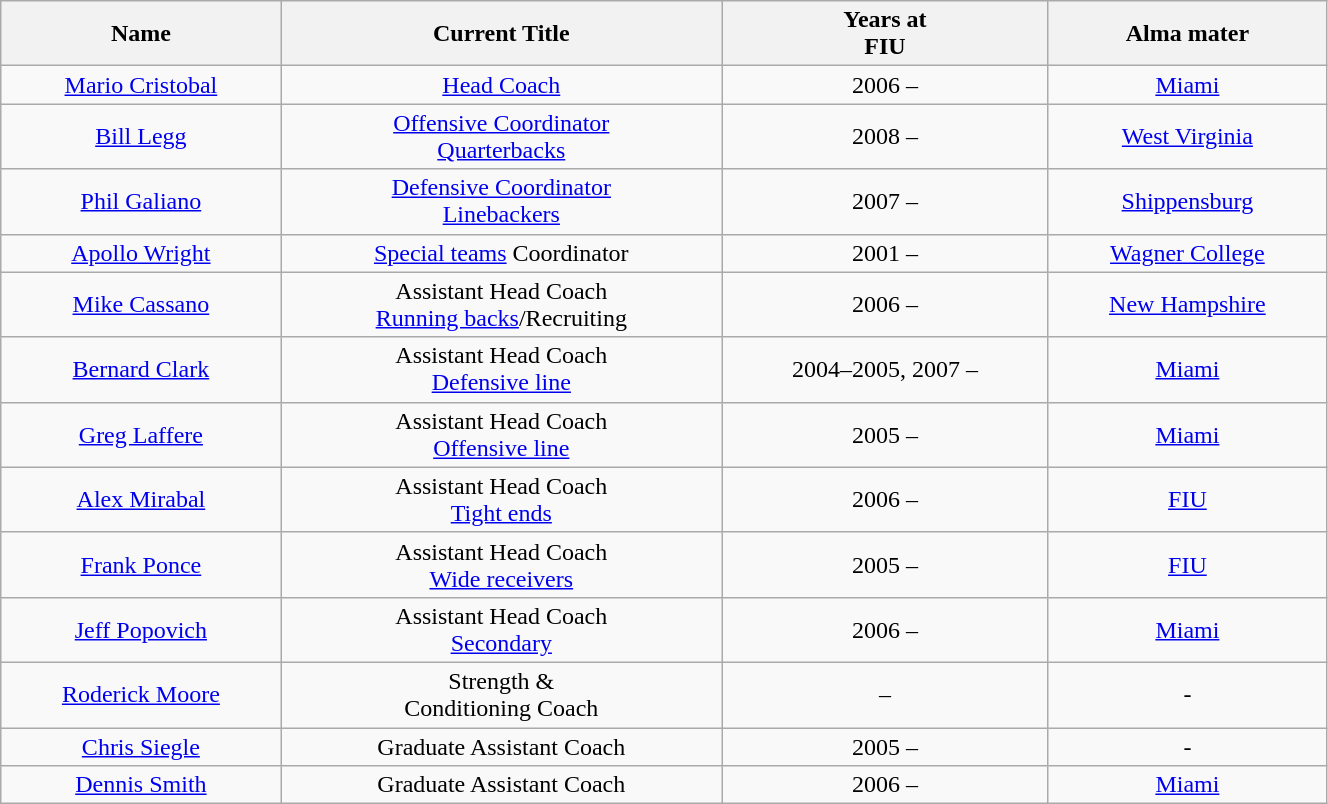<table class="wikitable" style="width:70%;">
<tr>
<th>Name</th>
<th>Current Title</th>
<th>Years at<br>FIU</th>
<th>Alma mater</th>
</tr>
<tr style="text-align:center;">
<td><a href='#'>Mario Cristobal</a></td>
<td><a href='#'>Head Coach</a></td>
<td>2006 –</td>
<td><a href='#'>Miami</a></td>
</tr>
<tr style="text-align:center;">
<td><a href='#'>Bill Legg</a></td>
<td><a href='#'>Offensive Coordinator</a><br><a href='#'>Quarterbacks</a></td>
<td>2008 –</td>
<td><a href='#'>West Virginia</a></td>
</tr>
<tr style="text-align:center;">
<td><a href='#'>Phil Galiano</a></td>
<td><a href='#'>Defensive Coordinator</a><br><a href='#'>Linebackers</a></td>
<td>2007 –</td>
<td><a href='#'>Shippensburg</a></td>
</tr>
<tr style="text-align:center;">
<td><a href='#'>Apollo Wright</a></td>
<td><a href='#'>Special teams</a> Coordinator</td>
<td>2001 –</td>
<td><a href='#'>Wagner College</a></td>
</tr>
<tr style="text-align:center;">
<td><a href='#'>Mike Cassano</a></td>
<td>Assistant Head Coach<br><a href='#'>Running backs</a>/Recruiting</td>
<td>2006 –</td>
<td><a href='#'>New Hampshire</a></td>
</tr>
<tr style="text-align:center;">
<td><a href='#'>Bernard Clark</a></td>
<td>Assistant Head Coach<br><a href='#'>Defensive line</a></td>
<td>2004–2005, 2007 –</td>
<td><a href='#'>Miami</a></td>
</tr>
<tr style="text-align:center;">
<td><a href='#'>Greg Laffere</a></td>
<td>Assistant Head Coach<br><a href='#'>Offensive line</a></td>
<td>2005 –</td>
<td><a href='#'>Miami</a></td>
</tr>
<tr style="text-align:center;">
<td><a href='#'>Alex Mirabal</a></td>
<td>Assistant Head Coach<br><a href='#'>Tight ends</a></td>
<td>2006 –</td>
<td><a href='#'>FIU</a></td>
</tr>
<tr style="text-align:center;">
<td><a href='#'>Frank Ponce</a></td>
<td>Assistant Head Coach<br><a href='#'>Wide receivers</a></td>
<td>2005 –</td>
<td><a href='#'>FIU</a></td>
</tr>
<tr style="text-align:center;">
<td><a href='#'>Jeff Popovich</a></td>
<td>Assistant Head Coach<br><a href='#'>Secondary</a></td>
<td>2006 –</td>
<td><a href='#'>Miami</a></td>
</tr>
<tr style="text-align:center;">
<td><a href='#'>Roderick Moore</a></td>
<td>Strength & <br>Conditioning Coach</td>
<td>–</td>
<td>-</td>
</tr>
<tr style="text-align:center;">
<td><a href='#'>Chris Siegle</a></td>
<td>Graduate Assistant Coach</td>
<td>2005 –</td>
<td>-</td>
</tr>
<tr style="text-align:center;">
<td><a href='#'>Dennis Smith</a></td>
<td>Graduate Assistant Coach</td>
<td>2006 –</td>
<td><a href='#'>Miami</a></td>
</tr>
</table>
